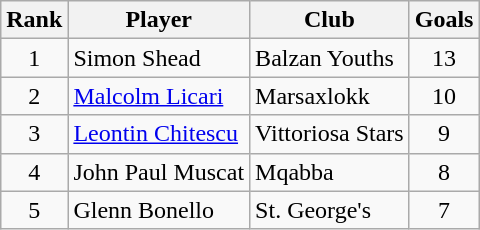<table class="wikitable" style="text-align:center">
<tr>
<th>Rank</th>
<th>Player</th>
<th>Club</th>
<th>Goals</th>
</tr>
<tr>
<td rowspan="1">1</td>
<td align="left"> Simon Shead</td>
<td align="left">Balzan Youths</td>
<td rowspan="1">13</td>
</tr>
<tr>
<td rowspan="1">2</td>
<td align="left"> <a href='#'>Malcolm Licari</a></td>
<td align="left">Marsaxlokk</td>
<td rowspan="1">10</td>
</tr>
<tr>
<td rowspan="1">3</td>
<td align="left"> <a href='#'>Leontin Chitescu</a></td>
<td align="left">Vittoriosa Stars</td>
<td rowspan="1">9</td>
</tr>
<tr>
<td rowspan="1">4</td>
<td align="left"> John Paul Muscat</td>
<td align="left">Mqabba</td>
<td rowspan="1">8</td>
</tr>
<tr>
<td rowspan="1">5</td>
<td align="left"> Glenn Bonello</td>
<td align="left">St. George's</td>
<td rowspan="1">7</td>
</tr>
</table>
